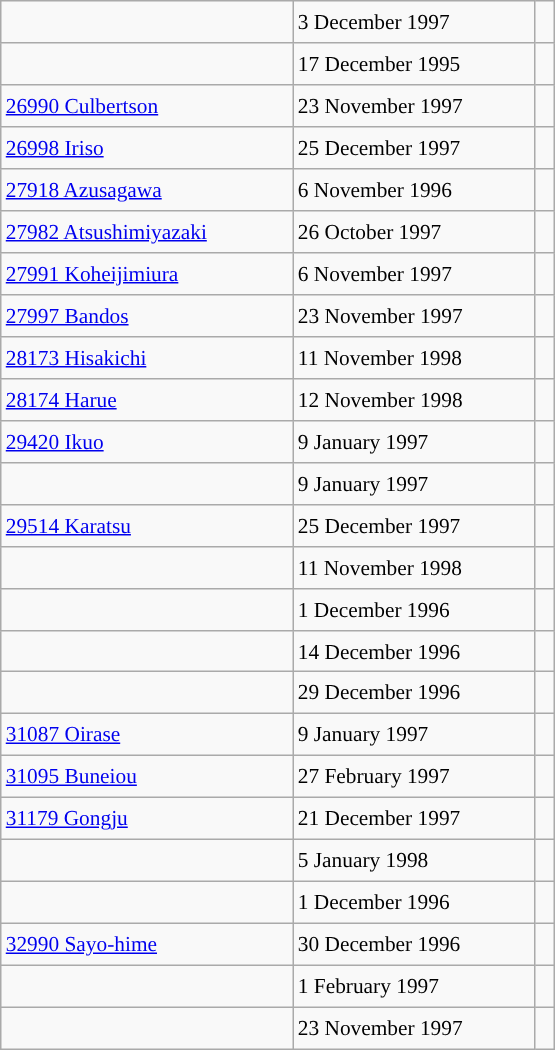<table class="wikitable" style="font-size: 89%; float: left; width: 26em; margin-right: 1em; height: 700px;">
<tr>
<td></td>
<td>3 December 1997</td>
<td></td>
</tr>
<tr>
<td></td>
<td>17 December 1995</td>
<td> </td>
</tr>
<tr>
<td><a href='#'>26990 Culbertson</a></td>
<td>23 November 1997</td>
<td></td>
</tr>
<tr>
<td><a href='#'>26998 Iriso</a></td>
<td>25 December 1997</td>
<td></td>
</tr>
<tr>
<td><a href='#'>27918 Azusagawa</a></td>
<td>6 November 1996</td>
<td></td>
</tr>
<tr>
<td><a href='#'>27982 Atsushimiyazaki</a></td>
<td>26 October 1997</td>
<td></td>
</tr>
<tr>
<td><a href='#'>27991 Koheijimiura</a></td>
<td>6 November 1997</td>
<td></td>
</tr>
<tr>
<td><a href='#'>27997 Bandos</a></td>
<td>23 November 1997</td>
<td></td>
</tr>
<tr>
<td><a href='#'>28173 Hisakichi</a></td>
<td>11 November 1998</td>
<td></td>
</tr>
<tr>
<td><a href='#'>28174 Harue</a></td>
<td>12 November 1998</td>
<td></td>
</tr>
<tr>
<td><a href='#'>29420 Ikuo</a></td>
<td>9 January 1997</td>
<td></td>
</tr>
<tr>
<td></td>
<td>9 January 1997</td>
<td></td>
</tr>
<tr>
<td><a href='#'>29514 Karatsu</a></td>
<td>25 December 1997</td>
<td></td>
</tr>
<tr>
<td></td>
<td>11 November 1998</td>
<td></td>
</tr>
<tr>
<td></td>
<td>1 December 1996</td>
<td></td>
</tr>
<tr>
<td></td>
<td>14 December 1996</td>
<td></td>
</tr>
<tr>
<td></td>
<td>29 December 1996</td>
<td></td>
</tr>
<tr>
<td><a href='#'>31087 Oirase</a></td>
<td>9 January 1997</td>
<td></td>
</tr>
<tr>
<td><a href='#'>31095 Buneiou</a></td>
<td>27 February 1997</td>
<td></td>
</tr>
<tr>
<td><a href='#'>31179 Gongju</a></td>
<td>21 December 1997</td>
<td></td>
</tr>
<tr>
<td></td>
<td>5 January 1998</td>
<td></td>
</tr>
<tr>
<td></td>
<td>1 December 1996</td>
<td></td>
</tr>
<tr>
<td><a href='#'>32990 Sayo-hime</a></td>
<td>30 December 1996</td>
<td></td>
</tr>
<tr>
<td></td>
<td>1 February 1997</td>
<td></td>
</tr>
<tr>
<td></td>
<td>23 November 1997</td>
<td></td>
</tr>
</table>
